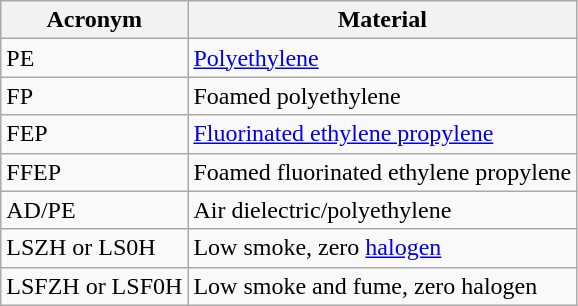<table class="wikitable">
<tr>
<th>Acronym</th>
<th>Material</th>
</tr>
<tr>
<td>PE</td>
<td><a href='#'>Polyethylene</a></td>
</tr>
<tr>
<td>FP</td>
<td>Foamed polyethylene</td>
</tr>
<tr>
<td>FEP</td>
<td><a href='#'>Fluorinated ethylene propylene</a></td>
</tr>
<tr>
<td>FFEP</td>
<td>Foamed fluorinated ethylene propylene</td>
</tr>
<tr>
<td>AD/PE</td>
<td>Air dielectric/polyethylene</td>
</tr>
<tr>
<td>LSZH or LS0H</td>
<td>Low smoke, zero <a href='#'>halogen</a></td>
</tr>
<tr>
<td>LSFZH or LSF0H</td>
<td>Low smoke and fume, zero halogen</td>
</tr>
</table>
